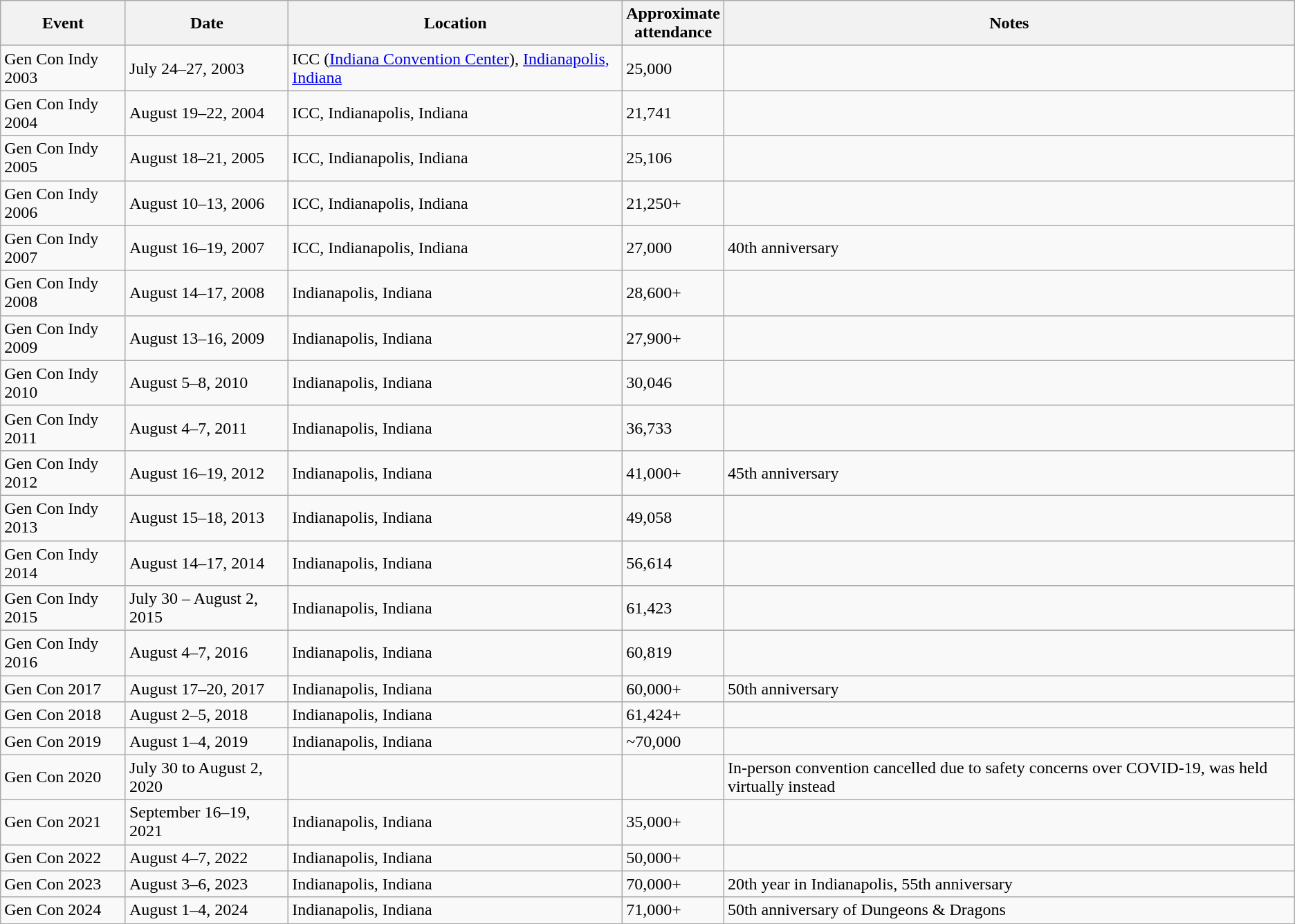<table class="wikitable">
<tr>
<th>Event</th>
<th>Date</th>
<th>Location</th>
<th>Approximate<br>attendance</th>
<th>Notes</th>
</tr>
<tr>
<td>Gen Con Indy 2003</td>
<td>July 24–27, 2003</td>
<td>ICC (<a href='#'>Indiana Convention Center</a>), <a href='#'>Indianapolis, Indiana</a></td>
<td>25,000</td>
<td></td>
</tr>
<tr>
<td>Gen Con Indy 2004</td>
<td>August 19–22, 2004</td>
<td>ICC, Indianapolis, Indiana</td>
<td>21,741</td>
<td></td>
</tr>
<tr>
<td>Gen Con Indy 2005</td>
<td>August 18–21, 2005</td>
<td>ICC, Indianapolis, Indiana</td>
<td>25,106</td>
<td></td>
</tr>
<tr>
<td>Gen Con Indy 2006</td>
<td>August 10–13, 2006</td>
<td>ICC, Indianapolis, Indiana</td>
<td>21,250+</td>
<td></td>
</tr>
<tr>
<td>Gen Con Indy 2007</td>
<td>August 16–19, 2007</td>
<td>ICC, Indianapolis, Indiana</td>
<td>27,000</td>
<td>40th anniversary</td>
</tr>
<tr>
<td>Gen Con Indy 2008</td>
<td>August 14–17, 2008</td>
<td>Indianapolis, Indiana</td>
<td>28,600+</td>
<td></td>
</tr>
<tr>
<td>Gen Con Indy 2009</td>
<td>August 13–16, 2009</td>
<td>Indianapolis, Indiana</td>
<td>27,900+</td>
<td></td>
</tr>
<tr>
<td>Gen Con Indy 2010</td>
<td>August 5–8, 2010</td>
<td>Indianapolis, Indiana</td>
<td>30,046</td>
<td></td>
</tr>
<tr>
<td>Gen Con Indy 2011</td>
<td>August 4–7, 2011</td>
<td>Indianapolis, Indiana</td>
<td>36,733</td>
<td></td>
</tr>
<tr>
<td>Gen Con Indy 2012</td>
<td>August 16–19, 2012</td>
<td>Indianapolis, Indiana</td>
<td>41,000+</td>
<td>45th anniversary</td>
</tr>
<tr>
<td>Gen Con Indy 2013</td>
<td>August 15–18, 2013</td>
<td>Indianapolis, Indiana</td>
<td>49,058</td>
<td></td>
</tr>
<tr>
<td>Gen Con Indy 2014</td>
<td>August 14–17, 2014</td>
<td>Indianapolis, Indiana</td>
<td>56,614</td>
<td></td>
</tr>
<tr>
<td>Gen Con Indy 2015</td>
<td>July 30 – August 2, 2015</td>
<td>Indianapolis, Indiana</td>
<td>61,423</td>
<td></td>
</tr>
<tr>
<td>Gen Con Indy 2016</td>
<td>August 4–7, 2016</td>
<td>Indianapolis, Indiana</td>
<td>60,819</td>
<td></td>
</tr>
<tr>
<td>Gen Con 2017</td>
<td>August 17–20, 2017</td>
<td>Indianapolis, Indiana</td>
<td>60,000+</td>
<td>50th anniversary</td>
</tr>
<tr>
<td>Gen Con 2018</td>
<td>August 2–5, 2018</td>
<td>Indianapolis, Indiana</td>
<td>61,424+</td>
<td></td>
</tr>
<tr>
<td>Gen Con 2019</td>
<td>August 1–4, 2019</td>
<td>Indianapolis, Indiana</td>
<td>~70,000</td>
<td></td>
</tr>
<tr>
<td>Gen Con 2020</td>
<td>July 30 to August 2, 2020</td>
<td></td>
<td></td>
<td>In-person convention cancelled due to safety concerns over COVID-19, was held virtually instead</td>
</tr>
<tr>
<td>Gen Con 2021</td>
<td>September 16–19, 2021</td>
<td>Indianapolis, Indiana</td>
<td>35,000+</td>
<td></td>
</tr>
<tr>
<td>Gen Con 2022</td>
<td>August 4–7, 2022</td>
<td>Indianapolis, Indiana</td>
<td>50,000+</td>
<td></td>
</tr>
<tr>
<td>Gen Con 2023</td>
<td>August 3–6, 2023</td>
<td>Indianapolis, Indiana</td>
<td>70,000+</td>
<td>20th year in Indianapolis, 55th anniversary</td>
</tr>
<tr>
<td>Gen Con 2024</td>
<td>August 1–4, 2024</td>
<td>Indianapolis, Indiana</td>
<td>71,000+</td>
<td>50th anniversary of Dungeons & Dragons</td>
</tr>
</table>
